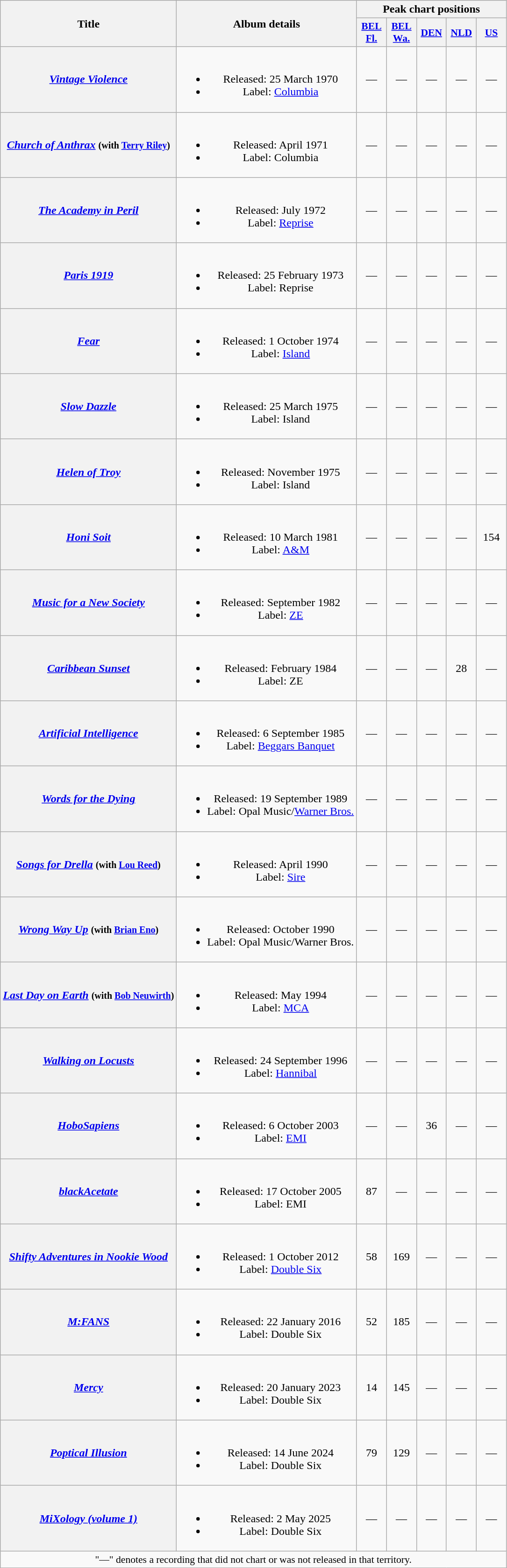<table class="wikitable plainrowheaders" style="text-align:center;">
<tr>
<th scope="col" rowspan="2">Title</th>
<th scope="col" rowspan="2">Album details</th>
<th scope="col" colspan="5">Peak chart positions</th>
</tr>
<tr>
<th scope="col" style="width:2.5em;font-size:90%;"><a href='#'>BEL<br>Fl.</a><br></th>
<th scope="col" style="width:2.5em;font-size:90%;"><a href='#'>BEL<br>Wa.</a><br></th>
<th scope="col" style="width:2.5em;font-size:90%;"><a href='#'>DEN</a><br></th>
<th scope="col" style="width:2.5em;font-size:90%;"><a href='#'>NLD</a><br></th>
<th scope="col" style="width:2.5em;font-size:90%;"><a href='#'>US</a><br></th>
</tr>
<tr>
<th scope="row"><em><a href='#'>Vintage Violence</a></em></th>
<td><br><ul><li>Released: 25 March 1970</li><li>Label: <a href='#'>Columbia</a></li></ul></td>
<td>—</td>
<td>—</td>
<td>—</td>
<td>—</td>
<td>—</td>
</tr>
<tr>
<th scope="row"><em><a href='#'>Church of Anthrax</a></em> <small>(with <a href='#'>Terry Riley</a>)</small></th>
<td><br><ul><li>Released: April 1971</li><li>Label: Columbia</li></ul></td>
<td>—</td>
<td>—</td>
<td>—</td>
<td>—</td>
<td>—</td>
</tr>
<tr>
<th scope="row"><em><a href='#'>The Academy in Peril</a></em></th>
<td><br><ul><li>Released: July 1972</li><li>Label: <a href='#'>Reprise</a></li></ul></td>
<td>—</td>
<td>—</td>
<td>—</td>
<td>—</td>
<td>—</td>
</tr>
<tr>
<th scope="row"><em><a href='#'>Paris 1919</a></em></th>
<td><br><ul><li>Released: 25 February 1973</li><li>Label: Reprise</li></ul></td>
<td>—</td>
<td>—</td>
<td>—</td>
<td>—</td>
<td>—</td>
</tr>
<tr>
<th scope="row"><em><a href='#'>Fear</a></em></th>
<td><br><ul><li>Released: 1 October 1974</li><li>Label: <a href='#'>Island</a></li></ul></td>
<td>—</td>
<td>—</td>
<td>—</td>
<td>—</td>
<td>—</td>
</tr>
<tr>
<th scope="row"><em><a href='#'>Slow Dazzle</a></em></th>
<td><br><ul><li>Released: 25 March 1975</li><li>Label: Island</li></ul></td>
<td>—</td>
<td>—</td>
<td>—</td>
<td>—</td>
<td>—</td>
</tr>
<tr>
<th scope="row"><em><a href='#'>Helen of Troy</a></em></th>
<td><br><ul><li>Released: November 1975</li><li>Label: Island</li></ul></td>
<td>—</td>
<td>—</td>
<td>—</td>
<td>—</td>
<td>—</td>
</tr>
<tr>
<th scope="row"><em><a href='#'>Honi Soit</a></em></th>
<td><br><ul><li>Released: 10 March 1981</li><li>Label: <a href='#'>A&M</a></li></ul></td>
<td>—</td>
<td>—</td>
<td>—</td>
<td>—</td>
<td>154</td>
</tr>
<tr>
<th scope="row"><em><a href='#'>Music for a New Society</a></em></th>
<td><br><ul><li>Released: September 1982</li><li>Label: <a href='#'>ZE</a></li></ul></td>
<td>—</td>
<td>—</td>
<td>—</td>
<td>—</td>
<td>—</td>
</tr>
<tr>
<th scope="row"><em><a href='#'>Caribbean Sunset</a></em></th>
<td><br><ul><li>Released: February 1984</li><li>Label: ZE</li></ul></td>
<td>—</td>
<td>—</td>
<td>—</td>
<td>28</td>
<td>—</td>
</tr>
<tr>
<th scope="row"><em><a href='#'>Artificial Intelligence</a></em></th>
<td><br><ul><li>Released: 6 September 1985</li><li>Label: <a href='#'>Beggars Banquet</a></li></ul></td>
<td>—</td>
<td>—</td>
<td>—</td>
<td>—</td>
<td>—</td>
</tr>
<tr>
<th scope="row"><em><a href='#'>Words for the Dying</a></em></th>
<td><br><ul><li>Released: 19 September 1989</li><li>Label: Opal Music/<a href='#'>Warner Bros.</a></li></ul></td>
<td>—</td>
<td>—</td>
<td>—</td>
<td>—</td>
<td>—</td>
</tr>
<tr>
<th scope="row"><em><a href='#'>Songs for Drella</a></em> <small>(with <a href='#'>Lou Reed</a>)</small></th>
<td><br><ul><li>Released: April 1990</li><li>Label: <a href='#'>Sire</a></li></ul></td>
<td>—</td>
<td>—</td>
<td>—</td>
<td>—</td>
<td>—</td>
</tr>
<tr>
<th scope="row"><em><a href='#'>Wrong Way Up</a></em> <small>(with <a href='#'>Brian Eno</a>)</small></th>
<td><br><ul><li>Released: October 1990</li><li>Label: Opal Music/Warner Bros.</li></ul></td>
<td>—</td>
<td>—</td>
<td>—</td>
<td>—</td>
<td>—</td>
</tr>
<tr>
<th scope="row"><em><a href='#'>Last Day on Earth</a></em> <small>(with <a href='#'>Bob Neuwirth</a>)</small></th>
<td><br><ul><li>Released: May 1994</li><li>Label: <a href='#'>MCA</a></li></ul></td>
<td>—</td>
<td>—</td>
<td>—</td>
<td>—</td>
<td>—</td>
</tr>
<tr>
<th scope="row"><em><a href='#'>Walking on Locusts</a></em></th>
<td><br><ul><li>Released: 24 September 1996</li><li>Label: <a href='#'>Hannibal</a></li></ul></td>
<td>—</td>
<td>—</td>
<td>—</td>
<td>—</td>
<td>—</td>
</tr>
<tr>
<th scope="row"><em><a href='#'>HoboSapiens</a></em></th>
<td><br><ul><li>Released: 6 October 2003</li><li>Label: <a href='#'>EMI</a></li></ul></td>
<td>—</td>
<td>—</td>
<td>36</td>
<td>—</td>
<td>—</td>
</tr>
<tr>
<th scope="row"><em><a href='#'>blackAcetate</a></em></th>
<td><br><ul><li>Released: 17 October 2005</li><li>Label: EMI</li></ul></td>
<td>87</td>
<td>—</td>
<td>—</td>
<td>—</td>
<td>—</td>
</tr>
<tr>
<th scope="row"><em><a href='#'>Shifty Adventures in Nookie Wood</a></em></th>
<td><br><ul><li>Released: 1 October 2012</li><li>Label: <a href='#'>Double Six</a></li></ul></td>
<td>58</td>
<td>169</td>
<td>—</td>
<td>—</td>
<td>—</td>
</tr>
<tr>
<th scope="row"><em><a href='#'>M:FANS</a></em></th>
<td><br><ul><li>Released: 22 January 2016</li><li>Label: Double Six</li></ul></td>
<td>52</td>
<td>185</td>
<td>—</td>
<td>—</td>
<td>—</td>
</tr>
<tr>
<th scope="row"><em><a href='#'>Mercy</a></em></th>
<td><br><ul><li>Released: 20 January 2023</li><li>Label: Double Six</li></ul></td>
<td>14</td>
<td>145</td>
<td>—</td>
<td>—</td>
<td>—</td>
</tr>
<tr>
<th scope="row"><em><a href='#'>Poptical Illusion</a></em></th>
<td><br><ul><li>Released: 14 June 2024</li><li>Label: Double Six</li></ul></td>
<td>79</td>
<td>129</td>
<td>—</td>
<td>—</td>
<td>—</td>
</tr>
<tr>
<th scope="row"><em><a href='#'>MiXology (volume 1)</a></em></th>
<td><br><ul><li>Released: 2 May 2025</li><li>Label: Double Six</li></ul></td>
<td>—</td>
<td>—</td>
<td>—</td>
<td>—</td>
<td>—</td>
</tr>
<tr>
<td colspan="8" style="font-size:90%">"—" denotes a recording that did not chart or was not released in that territory.</td>
</tr>
</table>
